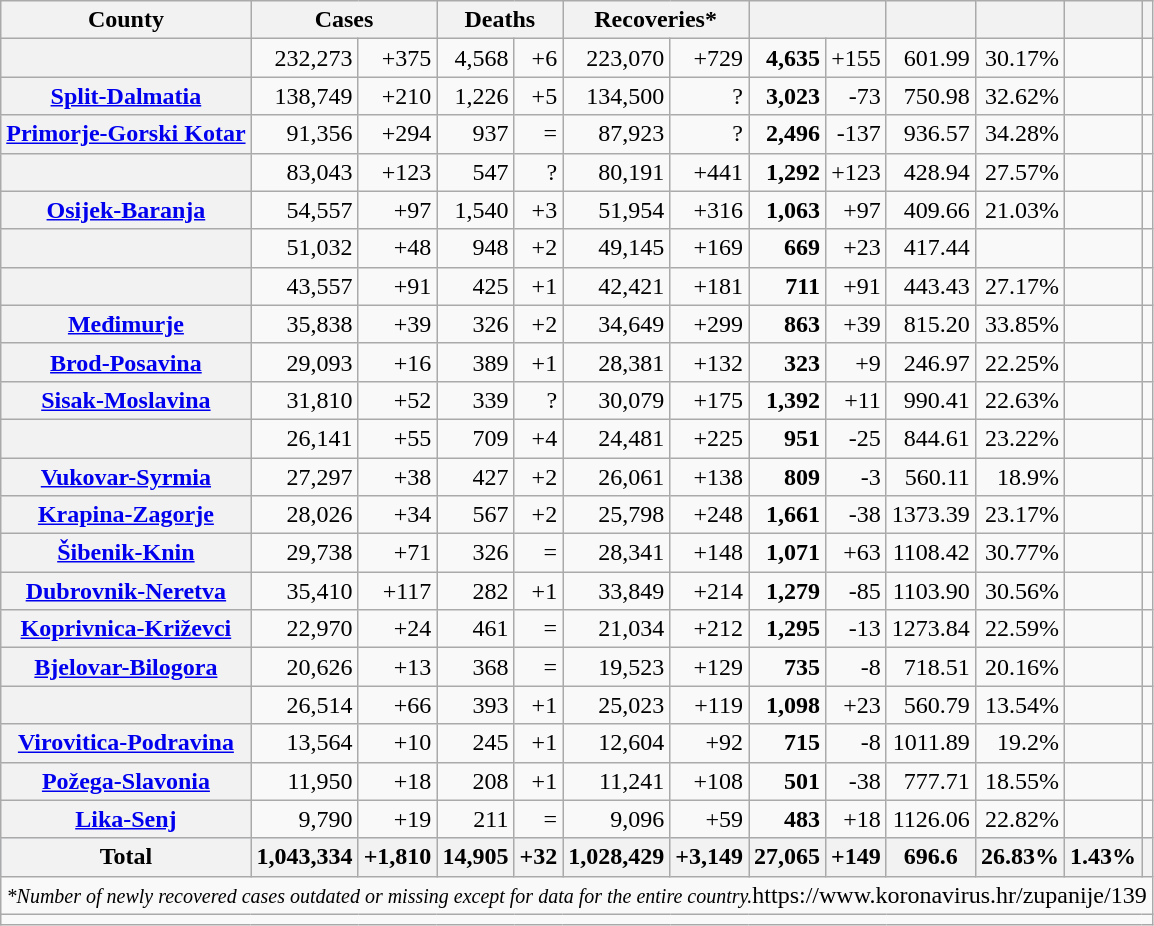<table class="wikitable plainrowheaders sortable" style="text-align:center;">
<tr>
<th scope="col">County</th>
<th colspan="2" scope="col">Cases</th>
<th scope="col" colspan="2">Deaths</th>
<th colspan="2" scope="col">Recoveries*</th>
<th colspan="2" scope="col"></th>
<th scope="col"></th>
<th scope="col"></th>
<th scope="col"></th>
<th scope="col"></th>
</tr>
<tr>
<th scope="row" align="left"><strong></strong></th>
<td align="right">232,273</td>
<td align="right">+375</td>
<td align="right">4,568</td>
<td align="right">+6</td>
<td align="right">223,070</td>
<td align="right">+729</td>
<td align="right"><strong>4,635</strong></td>
<td align="right">+155</td>
<td align="right">601.99</td>
<td align="right">30.17%</td>
<td align="right"></td>
<td align="center"></td>
</tr>
<tr>
<th scope="row" align="left"><strong> <a href='#'>Split-Dalmatia</a></strong></th>
<td align="right">138,749</td>
<td align="right">+210</td>
<td align="right">1,226</td>
<td align="right">+5</td>
<td align="right">134,500</td>
<td align="right">?</td>
<td align="right"><strong>3,023</strong></td>
<td align="right">-73</td>
<td align="right">750.98</td>
<td align="right">32.62%</td>
<td align="right"></td>
<td align="center"></td>
</tr>
<tr>
<th scope="row" align="left"><strong> <a href='#'>Primorje-Gorski Kotar</a></strong></th>
<td align="right">91,356</td>
<td align="right">+294</td>
<td align="right">937</td>
<td align="right">=</td>
<td align="right">87,923</td>
<td align="right">?</td>
<td align="right"><strong>2,496</strong></td>
<td align="right">-137</td>
<td align="right">936.57</td>
<td align="right">34.28%</td>
<td align="right"></td>
<td align="center"></td>
</tr>
<tr>
<th scope="row" align="left"><strong></strong></th>
<td align="right">83,043</td>
<td align="right">+123</td>
<td align="right">547</td>
<td align="right">?</td>
<td align="right">80,191</td>
<td align="right">+441</td>
<td align="right"><strong>1,292</strong></td>
<td align="right">+123</td>
<td align="right">428.94</td>
<td align="right">27.57%</td>
<td align="right"></td>
<td align="center"></td>
</tr>
<tr>
<th scope="row" align="left"><strong> <a href='#'>Osijek-Baranja</a></strong></th>
<td align="right">54,557</td>
<td align="right">+97</td>
<td align="right">1,540</td>
<td align="right">+3</td>
<td align="right">51,954</td>
<td align="right">+316</td>
<td align="right"><strong>1,063</strong></td>
<td align="right">+97</td>
<td align="right">409.66</td>
<td align="right">21.03%</td>
<td align="right"></td>
<td align="center"></td>
</tr>
<tr>
<th scope="row" align="left"><strong></strong></th>
<td align="right">51,032</td>
<td align="right">+48</td>
<td align="right">948</td>
<td align="right">+2</td>
<td align="right">49,145</td>
<td align="right">+169</td>
<td align="right"><strong>669</strong></td>
<td align="right">+23</td>
<td align="right">417.44</td>
<td align="right"></td>
<td align="right"></td>
<td align="center"></td>
</tr>
<tr>
<th scope="row" align="left"><strong></strong></th>
<td align="right">43,557</td>
<td align="right">+91</td>
<td align="right">425</td>
<td align="right">+1</td>
<td align="right">42,421</td>
<td align="right">+181</td>
<td align="right"><strong>711</strong></td>
<td align="right">+91</td>
<td align="right">443.43</td>
<td align="right">27.17%</td>
<td align="right"></td>
<td align="center"></td>
</tr>
<tr>
<th scope="row" align="left"><strong> <a href='#'>Međimurje</a></strong></th>
<td align="right">35,838</td>
<td align="right">+39</td>
<td align="right">326</td>
<td align="right">+2</td>
<td align="right">34,649</td>
<td align="right">+299</td>
<td align="right"><strong>863</strong></td>
<td align="right">+39</td>
<td align="right">815.20</td>
<td align="right">33.85%</td>
<td align="right"></td>
<td align="center"></td>
</tr>
<tr>
<th scope="row" align="left"><strong> <a href='#'>Brod-Posavina</a></strong></th>
<td align="right">29,093</td>
<td align="right">+16</td>
<td align="right">389</td>
<td align="right">+1</td>
<td align="right">28,381</td>
<td align="right">+132</td>
<td align="right"><strong>323</strong></td>
<td align="right">+9</td>
<td align="right">246.97</td>
<td align="right">22.25%</td>
<td align="right"></td>
<td align="center"></td>
</tr>
<tr>
<th scope="row" align="left"><strong> <a href='#'>Sisak-Moslavina</a></strong></th>
<td align="right">31,810</td>
<td align="right">+52</td>
<td align="right">339</td>
<td align="right">?</td>
<td align="right">30,079</td>
<td align="right">+175</td>
<td align="right"><strong>1,392</strong></td>
<td align="right">+11</td>
<td align="right">990.41</td>
<td align="right">22.63%</td>
<td align="right"></td>
<td align="center"></td>
</tr>
<tr>
<th scope="row" align="left"><strong></strong></th>
<td align="right">26,141</td>
<td align="right">+55</td>
<td align="right">709</td>
<td align="right">+4</td>
<td align="right">24,481</td>
<td align="right">+225</td>
<td align="right"><strong>951</strong></td>
<td align="right">-25</td>
<td align="right">844.61</td>
<td align="right">23.22%</td>
<td align="right"></td>
<td align="center"></td>
</tr>
<tr>
<th scope="row" align="left"><strong> <a href='#'>Vukovar-Syrmia</a></strong></th>
<td align="right">27,297</td>
<td align="right">+38</td>
<td align="right">427</td>
<td align="right">+2</td>
<td align="right">26,061</td>
<td align="right">+138</td>
<td align="right"><strong>809</strong></td>
<td align="right">-3</td>
<td align="right">560.11</td>
<td align="right">18.9%</td>
<td align="right"></td>
<td align="center"></td>
</tr>
<tr>
<th scope="row" align="left"><strong> <a href='#'>Krapina-Zagorje</a></strong></th>
<td align="right">28,026</td>
<td align="right">+34</td>
<td align="right">567</td>
<td align="right">+2</td>
<td align="right">25,798</td>
<td align="right">+248</td>
<td align="right"><strong>1,661</strong></td>
<td align="right">-38</td>
<td align="right">1373.39</td>
<td align="right">23.17%</td>
<td align="right"></td>
<td align="center"></td>
</tr>
<tr>
<th scope="row" align="left"><strong> <a href='#'>Šibenik-Knin</a></strong></th>
<td align="right">29,738</td>
<td align="right">+71</td>
<td align="right">326</td>
<td align="right">=</td>
<td align="right">28,341</td>
<td align="right">+148</td>
<td align="right"><strong>1,071</strong></td>
<td align="right">+63</td>
<td align="right">1108.42</td>
<td align="right">30.77%</td>
<td align="right"></td>
<td align="center"></td>
</tr>
<tr>
<th scope="row" align="left"><strong> <a href='#'>Dubrovnik-Neretva</a></strong></th>
<td align="right">35,410</td>
<td align="right">+117</td>
<td align="right">282</td>
<td align="right">+1</td>
<td align="right">33,849</td>
<td align="right">+214</td>
<td align="right"><strong>1,279</strong></td>
<td align="right">-85</td>
<td align="right">1103.90</td>
<td align="right">30.56%</td>
<td align="right"></td>
<td align="center"></td>
</tr>
<tr>
<th scope="row" align="left"><strong> <a href='#'>Koprivnica-Križevci</a></strong></th>
<td align="right">22,970</td>
<td align="right">+24</td>
<td align="right">461</td>
<td align="right">=</td>
<td align="right">21,034</td>
<td align="right">+212</td>
<td align="right"><strong>1,295</strong></td>
<td align="right">-13</td>
<td align="right">1273.84</td>
<td align="right">22.59%</td>
<td align="right"></td>
<td align="center"></td>
</tr>
<tr>
<th scope="row" align="left"><strong> <a href='#'>Bjelovar-Bilogora</a></strong></th>
<td align="right">20,626</td>
<td align="right">+13</td>
<td align="right">368</td>
<td align="right">=</td>
<td align="right">19,523</td>
<td align="right">+129</td>
<td align="right"><strong>735</strong></td>
<td align="right">-8</td>
<td align="right">718.51</td>
<td align="right">20.16%</td>
<td align="right"></td>
<td align="center"></td>
</tr>
<tr>
<th scope="row" align="left"><strong></strong></th>
<td align="right">26,514</td>
<td align="right">+66</td>
<td align="right">393</td>
<td align="right">+1</td>
<td align="right">25,023</td>
<td align="right">+119</td>
<td align="right"><strong>1,098</strong></td>
<td align="right">+23</td>
<td align="right">560.79</td>
<td align="right">13.54%</td>
<td align="right"></td>
<td align="center"></td>
</tr>
<tr>
<th scope="row" align="left"><strong> <a href='#'>Virovitica-Podravina</a></strong></th>
<td align="right">13,564</td>
<td align="right">+10</td>
<td align="right">245</td>
<td align="right">+1</td>
<td align="right">12,604</td>
<td align="right">+92</td>
<td align="right"><strong>715</strong></td>
<td align="right">-8</td>
<td align="right">1011.89</td>
<td align="right">19.2%</td>
<td align="right"></td>
<td align="center"></td>
</tr>
<tr>
<th scope="row" align="left"><strong> <a href='#'>Požega-Slavonia</a></strong></th>
<td align="right">11,950</td>
<td align="right">+18</td>
<td align="right">208</td>
<td align="right">+1</td>
<td align="right">11,241</td>
<td align="right">+108</td>
<td align="right"><strong>501</strong></td>
<td align="right">-38</td>
<td align="right">777.71</td>
<td align="right">18.55%</td>
<td align="right"></td>
<td align="center"></td>
</tr>
<tr>
<th scope="row" align="left"><strong> <a href='#'>Lika-Senj</a></strong></th>
<td align="right">9,790</td>
<td align="right">+19</td>
<td align="right">211</td>
<td align="right">=</td>
<td align="right">9,096</td>
<td align="right">+59</td>
<td align="right"><strong>483</strong></td>
<td align="right">+18</td>
<td align="right">1126.06</td>
<td align="right">22.82%</td>
<td align="right"></td>
<td align="center"></td>
</tr>
<tr style="background: #D0E6FF;">
<th scope="row" class="unsortable" align="right"><strong>Total</strong></th>
<th align="right">1,043,334</th>
<th align="right">+1,810</th>
<th align="right">14,905</th>
<th align="right">+32</th>
<th align="right">1,028,429</th>
<th align="right">+3,149</th>
<th align="right">27,065</th>
<th align="right">+149</th>
<th align="right">696.6</th>
<th align="right">26.83%</th>
<th align="right">1.43%</th>
<th align="center"></th>
</tr>
<tr class="sortbottom">
<td colspan="13"><small><em>*Number of newly recovered cases outdated or missing except for data for the entire country.</em></small>https://www.koronavirus.hr/zupanije/139</td>
</tr>
<tr style="text-align:left;" class="sortbottom">
<td colspan="13" style="width:1px;"></td>
</tr>
</table>
